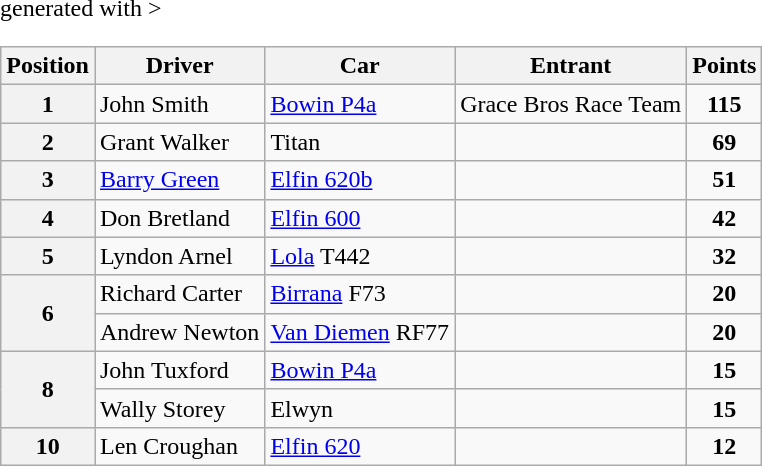<table class="wikitable" <hiddentext>generated with >
<tr style="font-weight:bold">
<th>Position</th>
<th>Driver</th>
<th>Car</th>
<th>Entrant</th>
<th>Points</th>
</tr>
<tr>
<th>1</th>
<td>John Smith</td>
<td><a href='#'>Bowin P4a</a></td>
<td>Grace Bros Race Team</td>
<td align="center"><strong>115</strong></td>
</tr>
<tr>
<th>2</th>
<td>Grant Walker</td>
<td>Titan</td>
<td></td>
<td align="center"><strong>69</strong></td>
</tr>
<tr>
<th>3</th>
<td><a href='#'>Barry Green</a></td>
<td><a href='#'>Elfin 620b</a></td>
<td></td>
<td align="center"><strong>51</strong></td>
</tr>
<tr>
<th>4</th>
<td>Don Bretland</td>
<td><a href='#'>Elfin 600</a></td>
<td></td>
<td align="center"><strong>42</strong></td>
</tr>
<tr>
<th>5</th>
<td>Lyndon Arnel</td>
<td><a href='#'>Lola</a> T442</td>
<td></td>
<td align="center"><strong>32</strong></td>
</tr>
<tr>
<th rowspan=2>6</th>
<td>Richard Carter</td>
<td><a href='#'>Birrana</a> F73</td>
<td></td>
<td align="center"><strong>20</strong></td>
</tr>
<tr>
<td>Andrew Newton</td>
<td><a href='#'>Van Diemen</a> RF77</td>
<td></td>
<td align="center"><strong>20</strong></td>
</tr>
<tr>
<th rowspan=2>8</th>
<td>John Tuxford</td>
<td><a href='#'>Bowin P4a</a></td>
<td></td>
<td align="center"><strong>15</strong></td>
</tr>
<tr>
<td>Wally Storey</td>
<td>Elwyn</td>
<td></td>
<td align="center"><strong>15</strong></td>
</tr>
<tr>
<th>10</th>
<td>Len Croughan</td>
<td><a href='#'>Elfin 620</a></td>
<td></td>
<td align="center"><strong>12</strong></td>
</tr>
</table>
